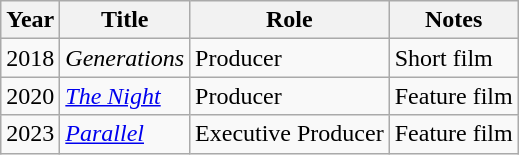<table class="wikitable sortable">
<tr>
<th>Year</th>
<th>Title</th>
<th>Role</th>
<th>Notes</th>
</tr>
<tr>
<td>2018</td>
<td><em>Generations</em></td>
<td>Producer</td>
<td>Short film</td>
</tr>
<tr>
<td>2020</td>
<td><em><a href='#'>The Night</a></em></td>
<td>Producer</td>
<td>Feature film</td>
</tr>
<tr>
<td>2023</td>
<td><em><a href='#'>Parallel</a></em></td>
<td>Executive Producer</td>
<td>Feature film</td>
</tr>
</table>
